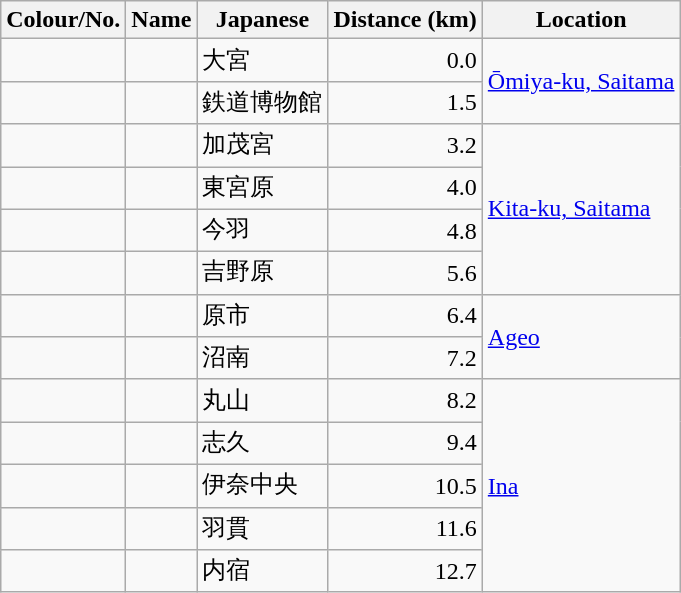<table class="wikitable">
<tr>
<th>Colour/No.</th>
<th>Name</th>
<th>Japanese</th>
<th>Distance (km)</th>
<th>Location</th>
</tr>
<tr>
<td> </td>
<td></td>
<td>大宮</td>
<td align=right>0.0</td>
<td rowspan=2><a href='#'>Ōmiya-ku, Saitama</a></td>
</tr>
<tr>
<td> </td>
<td></td>
<td>鉄道博物館</td>
<td align=right>1.5</td>
</tr>
<tr>
<td> </td>
<td></td>
<td>加茂宮</td>
<td align=right>3.2</td>
<td rowspan=4><a href='#'>Kita-ku, Saitama</a></td>
</tr>
<tr>
<td> </td>
<td></td>
<td>東宮原</td>
<td align=right>4.0</td>
</tr>
<tr>
<td> </td>
<td></td>
<td>今羽</td>
<td align=right>4.8</td>
</tr>
<tr>
<td> </td>
<td></td>
<td>吉野原</td>
<td align=right>5.6</td>
</tr>
<tr>
<td> </td>
<td></td>
<td>原市</td>
<td align=right>6.4</td>
<td rowspan=2><a href='#'>Ageo</a></td>
</tr>
<tr>
<td> </td>
<td></td>
<td>沼南</td>
<td align=right>7.2</td>
</tr>
<tr>
<td> </td>
<td></td>
<td>丸山</td>
<td align=right>8.2</td>
<td rowspan=5><a href='#'>Ina</a></td>
</tr>
<tr>
<td> </td>
<td></td>
<td>志久</td>
<td align=right>9.4</td>
</tr>
<tr>
<td> </td>
<td></td>
<td>伊奈中央</td>
<td align=right>10.5</td>
</tr>
<tr>
<td> </td>
<td></td>
<td>羽貫</td>
<td align=right>11.6</td>
</tr>
<tr>
<td> </td>
<td></td>
<td>内宿</td>
<td align=right>12.7</td>
</tr>
</table>
